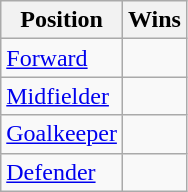<table class="wikitable sortable" style="border-collapse:collapse">
<tr>
<th>Position</th>
<th>Wins</th>
</tr>
<tr>
<td><a href='#'>Forward</a></td>
<td align="center"></td>
</tr>
<tr>
<td><a href='#'>Midfielder</a></td>
<td align="center"></td>
</tr>
<tr>
<td><a href='#'>Goalkeeper</a></td>
<td align="center"></td>
</tr>
<tr>
<td><a href='#'>Defender</a></td>
<td align="center"></td>
</tr>
</table>
